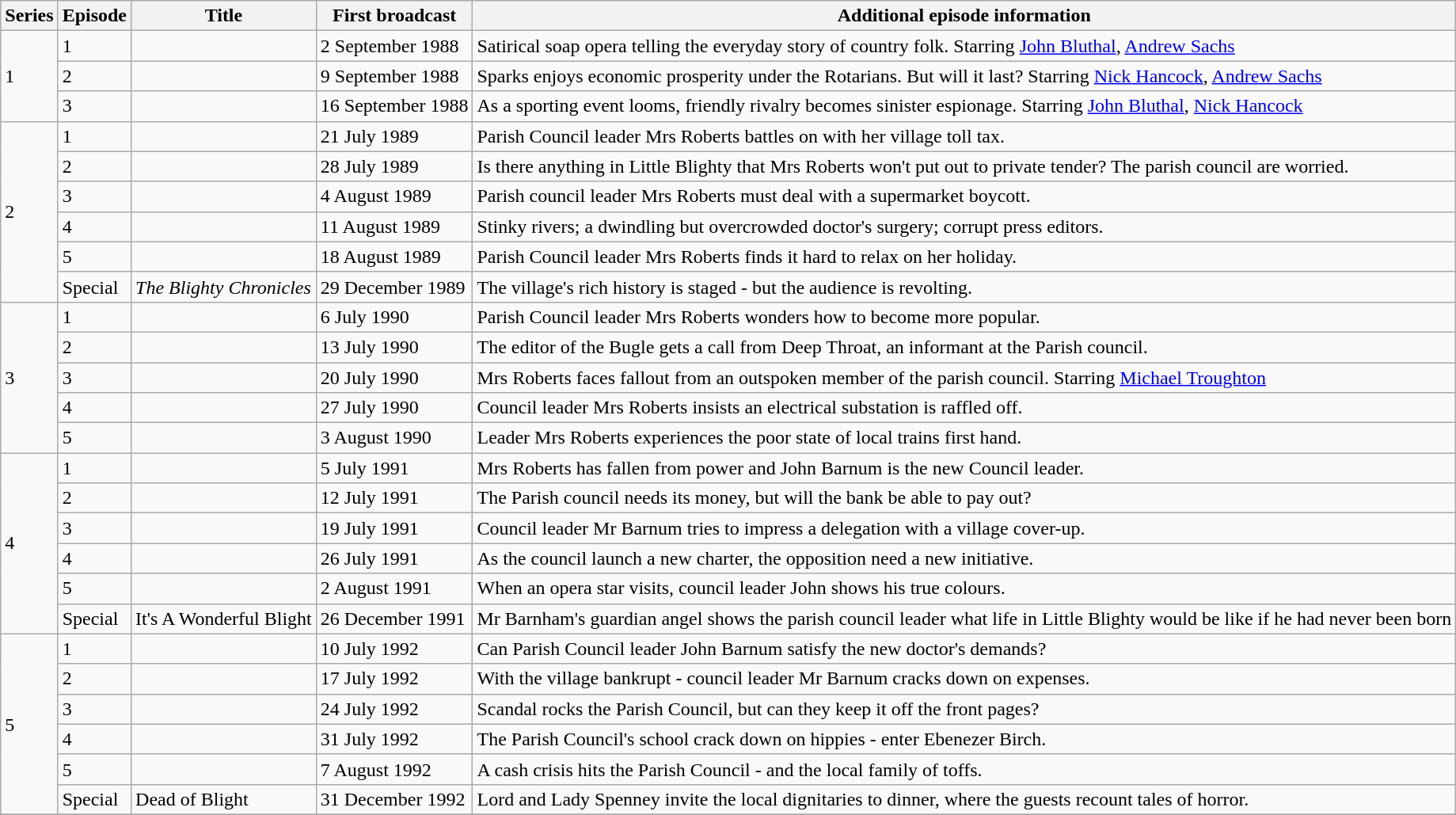<table class="wikitable">
<tr>
<th>Series</th>
<th>Episode</th>
<th>Title</th>
<th>First broadcast</th>
<th>Additional episode information</th>
</tr>
<tr>
<td rowspan="3">1</td>
<td>1</td>
<td></td>
<td>2 September 1988</td>
<td>Satirical soap opera telling the everyday story of country folk. Starring <a href='#'>John Bluthal</a>, <a href='#'>Andrew Sachs</a></td>
</tr>
<tr>
<td>2</td>
<td></td>
<td>9 September 1988</td>
<td>Sparks enjoys economic prosperity under the Rotarians. But will it last? Starring <a href='#'>Nick Hancock</a>, <a href='#'>Andrew Sachs</a></td>
</tr>
<tr>
<td>3</td>
<td></td>
<td>16 September 1988</td>
<td>As a sporting event looms, friendly rivalry becomes sinister espionage. Starring <a href='#'>John Bluthal</a>, <a href='#'>Nick Hancock</a></td>
</tr>
<tr>
<td rowspan="6">2</td>
<td>1</td>
<td></td>
<td>21 July 1989</td>
<td>Parish Council leader Mrs Roberts battles on with her village toll tax.</td>
</tr>
<tr>
<td>2</td>
<td></td>
<td>28 July 1989</td>
<td>Is there anything in Little Blighty that Mrs Roberts won't put out to private tender? The parish council are worried.</td>
</tr>
<tr>
<td>3</td>
<td></td>
<td>4 August 1989</td>
<td>Parish council leader Mrs Roberts must deal with a supermarket boycott.</td>
</tr>
<tr>
<td>4</td>
<td></td>
<td>11 August 1989</td>
<td>Stinky rivers; a dwindling but overcrowded doctor's surgery; corrupt press editors.</td>
</tr>
<tr>
<td>5</td>
<td></td>
<td>18 August 1989</td>
<td>Parish Council leader Mrs Roberts finds it hard to relax on her holiday.</td>
</tr>
<tr>
<td>Special</td>
<td><em>The Blighty Chronicles</em></td>
<td>29 December 1989</td>
<td>The village's rich history is staged - but the audience is revolting.</td>
</tr>
<tr>
<td rowspan="5">3</td>
<td>1</td>
<td></td>
<td>6 July 1990</td>
<td>Parish Council leader Mrs Roberts wonders how to become more popular.</td>
</tr>
<tr>
<td>2</td>
<td></td>
<td>13 July 1990</td>
<td>The editor of the Bugle gets a call from Deep Throat, an informant at the Parish council.</td>
</tr>
<tr>
<td>3</td>
<td></td>
<td>20 July 1990</td>
<td>Mrs Roberts faces fallout from an outspoken member of the parish council. Starring <a href='#'>Michael Troughton</a></td>
</tr>
<tr>
<td>4</td>
<td></td>
<td>27 July 1990</td>
<td>Council leader Mrs Roberts insists an electrical substation is raffled off.</td>
</tr>
<tr>
<td>5</td>
<td></td>
<td>3 August 1990</td>
<td>Leader Mrs Roberts experiences the poor state of local trains first hand.</td>
</tr>
<tr>
<td rowspan="6">4</td>
<td>1</td>
<td></td>
<td>5 July 1991</td>
<td>Mrs Roberts has fallen from power and John Barnum is the new Council leader.</td>
</tr>
<tr>
<td>2</td>
<td></td>
<td>12 July 1991</td>
<td>The Parish council needs its money, but will the bank be able to pay out?</td>
</tr>
<tr>
<td>3</td>
<td></td>
<td>19 July 1991</td>
<td>Council leader Mr Barnum tries to impress a delegation with a village cover-up.</td>
</tr>
<tr>
<td>4</td>
<td></td>
<td>26 July 1991</td>
<td>As the council launch a new charter, the opposition need a new initiative.</td>
</tr>
<tr>
<td>5</td>
<td></td>
<td>2 August 1991</td>
<td>When an opera star visits, council leader John shows his true colours.</td>
</tr>
<tr>
<td>Special</td>
<td>It's A Wonderful Blight</td>
<td>26 December 1991</td>
<td>Mr Barnham's guardian angel shows the parish council leader what life in Little Blighty would be like if he had never been born</td>
</tr>
<tr>
<td rowspan="6">5</td>
<td>1</td>
<td></td>
<td>10 July 1992</td>
<td>Can Parish Council leader John Barnum satisfy the new doctor's demands?</td>
</tr>
<tr>
<td>2</td>
<td></td>
<td>17 July 1992</td>
<td>With the village bankrupt - council leader Mr Barnum cracks down on expenses.</td>
</tr>
<tr>
<td>3</td>
<td></td>
<td>24 July 1992</td>
<td>Scandal rocks the Parish Council, but can they keep it off the front pages?</td>
</tr>
<tr>
<td>4</td>
<td></td>
<td>31 July 1992</td>
<td>The Parish Council's school crack down on hippies - enter Ebenezer Birch.</td>
</tr>
<tr>
<td>5</td>
<td></td>
<td>7 August 1992</td>
<td>A cash crisis hits the Parish Council - and the local family of toffs.</td>
</tr>
<tr>
<td>Special</td>
<td>Dead of Blight</td>
<td>31 December 1992</td>
<td>Lord and Lady Spenney invite the local dignitaries to dinner, where the guests recount tales of horror.</td>
</tr>
<tr>
</tr>
</table>
